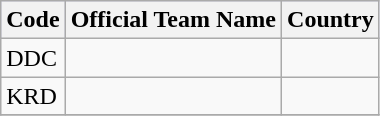<table class="wikitable">
<tr style="background:#ccf;">
<th>Code</th>
<th>Official Team Name</th>
<th>Country</th>
</tr>
<tr>
<td>DDC</td>
<td></td>
<td></td>
</tr>
<tr>
<td>KRD</td>
<td></td>
<td></td>
</tr>
<tr>
</tr>
</table>
